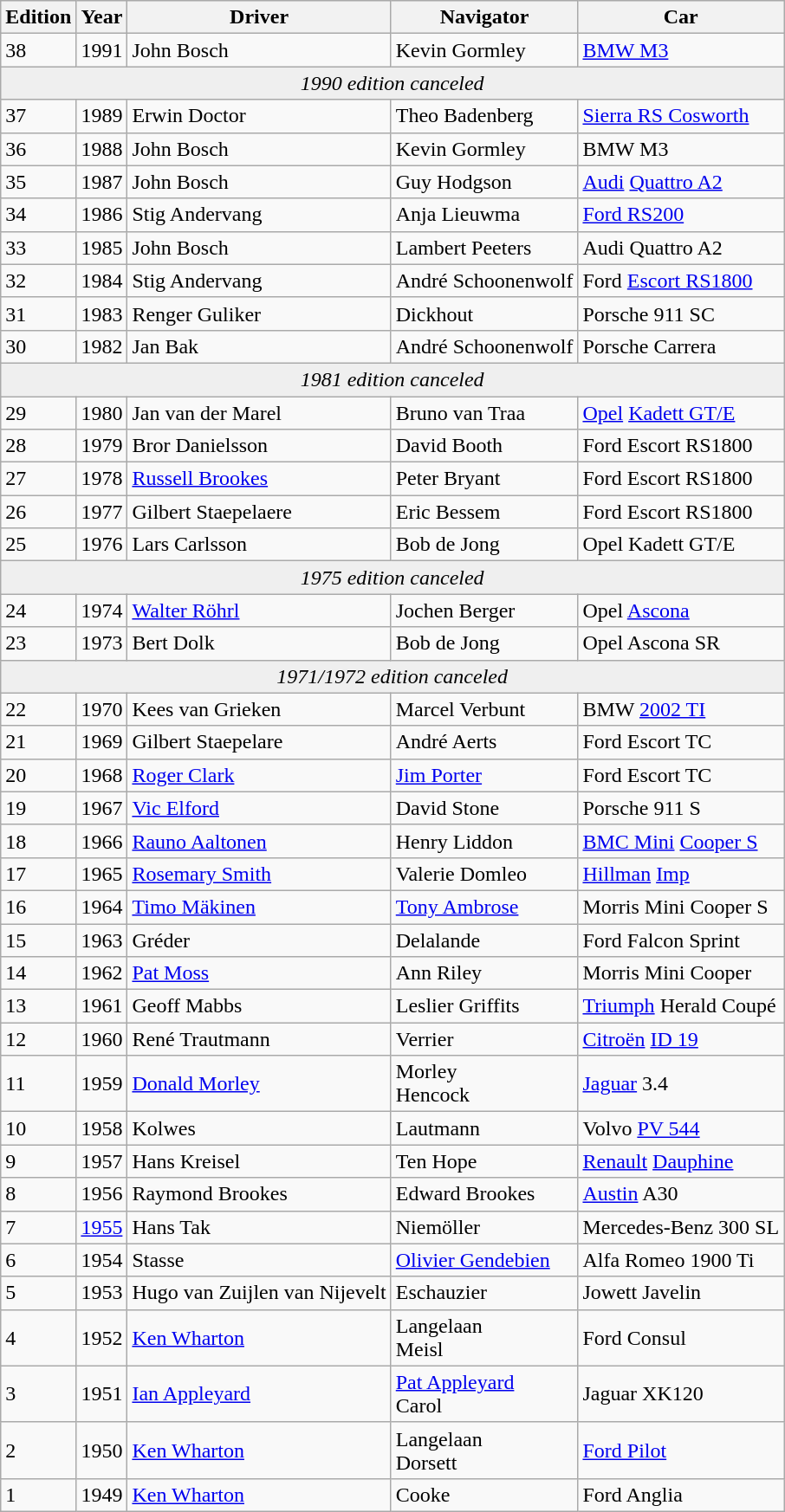<table class="wikitable">
<tr ---->
<th>Edition</th>
<th>Year</th>
<th>Driver</th>
<th>Navigator</th>
<th>Car</th>
</tr>
<tr>
<td>38</td>
<td>1991</td>
<td> John Bosch</td>
<td> Kevin Gormley</td>
<td><a href='#'>BMW M3</a></td>
</tr>
<tr>
<td colspan="6" style="background:#efefef" align="center"><em>1990 edition canceled</em></td>
</tr>
<tr>
<td>37</td>
<td>1989</td>
<td> Erwin Doctor</td>
<td> Theo Badenberg</td>
<td><a href='#'>Sierra RS Cosworth</a></td>
</tr>
<tr>
<td>36</td>
<td>1988</td>
<td> John Bosch</td>
<td> Kevin Gormley</td>
<td>BMW M3</td>
</tr>
<tr>
<td>35</td>
<td>1987</td>
<td> John Bosch</td>
<td> Guy Hodgson</td>
<td><a href='#'>Audi</a> <a href='#'>Quattro A2</a></td>
</tr>
<tr>
<td>34</td>
<td>1986</td>
<td> Stig Andervang</td>
<td> Anja Lieuwma</td>
<td><a href='#'>Ford RS200</a></td>
</tr>
<tr>
<td>33</td>
<td>1985</td>
<td> John Bosch</td>
<td> Lambert Peeters</td>
<td>Audi Quattro A2</td>
</tr>
<tr>
<td>32</td>
<td>1984</td>
<td> Stig Andervang</td>
<td> André Schoonenwolf</td>
<td>Ford <a href='#'>Escort RS1800</a></td>
</tr>
<tr>
<td>31</td>
<td>1983</td>
<td> Renger Guliker</td>
<td> Dickhout</td>
<td>Porsche 911 SC</td>
</tr>
<tr>
<td>30</td>
<td>1982</td>
<td> Jan Bak</td>
<td> André Schoonenwolf</td>
<td>Porsche Carrera</td>
</tr>
<tr>
<td colspan="6" style="background:#efefef" align="center"><em>1981 edition canceled</em></td>
</tr>
<tr>
<td>29</td>
<td>1980</td>
<td> Jan van der Marel</td>
<td> Bruno van Traa</td>
<td><a href='#'>Opel</a> <a href='#'>Kadett GT/E</a></td>
</tr>
<tr>
<td>28</td>
<td>1979</td>
<td> Bror Danielsson</td>
<td> David Booth</td>
<td>Ford Escort RS1800</td>
</tr>
<tr>
<td>27</td>
<td>1978</td>
<td> <a href='#'>Russell Brookes</a></td>
<td> Peter Bryant</td>
<td>Ford Escort RS1800</td>
</tr>
<tr>
<td>26</td>
<td>1977</td>
<td> Gilbert Staepelaere</td>
<td> Eric Bessem</td>
<td>Ford Escort RS1800</td>
</tr>
<tr>
<td>25</td>
<td>1976</td>
<td> Lars Carlsson</td>
<td> Bob de Jong</td>
<td>Opel Kadett GT/E</td>
</tr>
<tr>
<td colspan="6" style="background:#efefef" align="center"><em>1975 edition canceled</em></td>
</tr>
<tr>
<td>24</td>
<td>1974</td>
<td> <a href='#'>Walter Röhrl</a></td>
<td> Jochen Berger</td>
<td>Opel <a href='#'>Ascona</a></td>
</tr>
<tr>
<td>23</td>
<td>1973</td>
<td> Bert Dolk</td>
<td> Bob de Jong</td>
<td>Opel Ascona SR</td>
</tr>
<tr>
<td colspan="6" style="background:#efefef" align="center"><em>1971/1972 edition canceled</em></td>
</tr>
<tr>
<td>22</td>
<td>1970</td>
<td> Kees van Grieken</td>
<td> Marcel Verbunt</td>
<td>BMW <a href='#'>2002 TI</a></td>
</tr>
<tr>
<td>21</td>
<td>1969</td>
<td> Gilbert Staepelare</td>
<td> André Aerts</td>
<td>Ford Escort TC</td>
</tr>
<tr>
<td>20</td>
<td>1968</td>
<td> <a href='#'>Roger Clark</a></td>
<td> <a href='#'>Jim Porter</a></td>
<td>Ford Escort TC</td>
</tr>
<tr>
<td>19</td>
<td>1967</td>
<td> <a href='#'>Vic Elford</a></td>
<td> David Stone</td>
<td>Porsche 911 S</td>
</tr>
<tr>
<td>18</td>
<td>1966</td>
<td> <a href='#'>Rauno Aaltonen</a></td>
<td> Henry Liddon</td>
<td><a href='#'>BMC Mini</a> <a href='#'>Cooper S</a></td>
</tr>
<tr>
<td>17</td>
<td>1965</td>
<td> <a href='#'>Rosemary Smith</a></td>
<td> Valerie Domleo</td>
<td><a href='#'>Hillman</a> <a href='#'>Imp</a></td>
</tr>
<tr>
<td>16</td>
<td>1964</td>
<td> <a href='#'>Timo Mäkinen</a></td>
<td> <a href='#'>Tony Ambrose</a></td>
<td>Morris Mini Cooper S</td>
</tr>
<tr>
<td>15</td>
<td>1963</td>
<td> Gréder</td>
<td> Delalande</td>
<td>Ford Falcon Sprint</td>
</tr>
<tr>
<td>14</td>
<td>1962</td>
<td> <a href='#'>Pat Moss</a></td>
<td> Ann Riley</td>
<td>Morris Mini Cooper</td>
</tr>
<tr>
<td>13</td>
<td>1961</td>
<td> Geoff Mabbs</td>
<td> Leslier Griffits</td>
<td><a href='#'>Triumph</a> Herald Coupé</td>
</tr>
<tr>
<td>12</td>
<td>1960</td>
<td> René Trautmann</td>
<td> Verrier</td>
<td><a href='#'>Citroën</a> <a href='#'>ID 19</a></td>
</tr>
<tr>
<td>11</td>
<td>1959</td>
<td> <a href='#'>Donald Morley</a></td>
<td> Morley<br> Hencock</td>
<td><a href='#'>Jaguar</a> 3.4</td>
</tr>
<tr>
<td>10</td>
<td>1958</td>
<td> Kolwes</td>
<td> Lautmann</td>
<td>Volvo <a href='#'>PV 544</a></td>
</tr>
<tr>
<td>9</td>
<td>1957</td>
<td> Hans Kreisel</td>
<td> Ten Hope</td>
<td><a href='#'>Renault</a> <a href='#'>Dauphine</a></td>
</tr>
<tr>
<td>8</td>
<td>1956</td>
<td>Raymond Brookes</td>
<td> Edward Brookes</td>
<td><a href='#'>Austin</a> A30</td>
</tr>
<tr>
<td>7</td>
<td><a href='#'>1955</a></td>
<td> Hans Tak</td>
<td> Niemöller</td>
<td>Mercedes-Benz 300 SL</td>
</tr>
<tr>
<td>6</td>
<td>1954</td>
<td> Stasse</td>
<td> <a href='#'>Olivier Gendebien</a></td>
<td>Alfa Romeo 1900 Ti</td>
</tr>
<tr>
<td>5</td>
<td>1953</td>
<td> Hugo van Zuijlen van Nijevelt</td>
<td> Eschauzier</td>
<td>Jowett Javelin</td>
</tr>
<tr>
<td>4</td>
<td>1952</td>
<td> <a href='#'>Ken Wharton</a></td>
<td> Langelaan<br> Meisl</td>
<td>Ford Consul</td>
</tr>
<tr>
<td>3</td>
<td>1951</td>
<td> <a href='#'>Ian Appleyard</a></td>
<td> <a href='#'>Pat Appleyard</a><br> Carol</td>
<td>Jaguar XK120</td>
</tr>
<tr>
<td>2</td>
<td>1950</td>
<td> <a href='#'>Ken Wharton</a></td>
<td> Langelaan<br> Dorsett</td>
<td><a href='#'>Ford Pilot</a></td>
</tr>
<tr>
<td>1</td>
<td>1949</td>
<td> <a href='#'>Ken Wharton</a></td>
<td> Cooke</td>
<td>Ford Anglia</td>
</tr>
</table>
